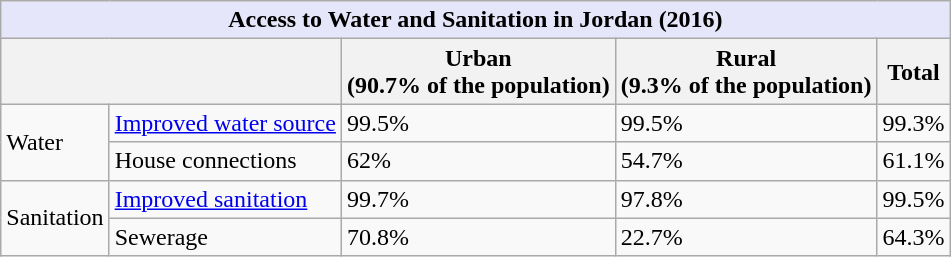<table class="wikitable">
<tr>
<th style="background:lavender;" colspan=5>Access to Water and Sanitation in Jordan (2016)</th>
</tr>
<tr>
<th colspan=2></th>
<th>Urban<br>(90.7% of the population)</th>
<th>Rural<br>(9.3% of the population)</th>
<th>Total</th>
</tr>
<tr>
<td rowspan=2>Water</td>
<td><a href='#'>Improved water source</a></td>
<td>99.5%</td>
<td>99.5%</td>
<td>99.3%</td>
</tr>
<tr>
<td>House connections</td>
<td>62%</td>
<td>54.7%</td>
<td>61.1%</td>
</tr>
<tr>
<td rowspan=2>Sanitation</td>
<td><a href='#'>Improved sanitation</a></td>
<td>99.7%</td>
<td>97.8%</td>
<td>99.5%</td>
</tr>
<tr>
<td>Sewerage</td>
<td>70.8%</td>
<td>22.7%</td>
<td>64.3%</td>
</tr>
</table>
